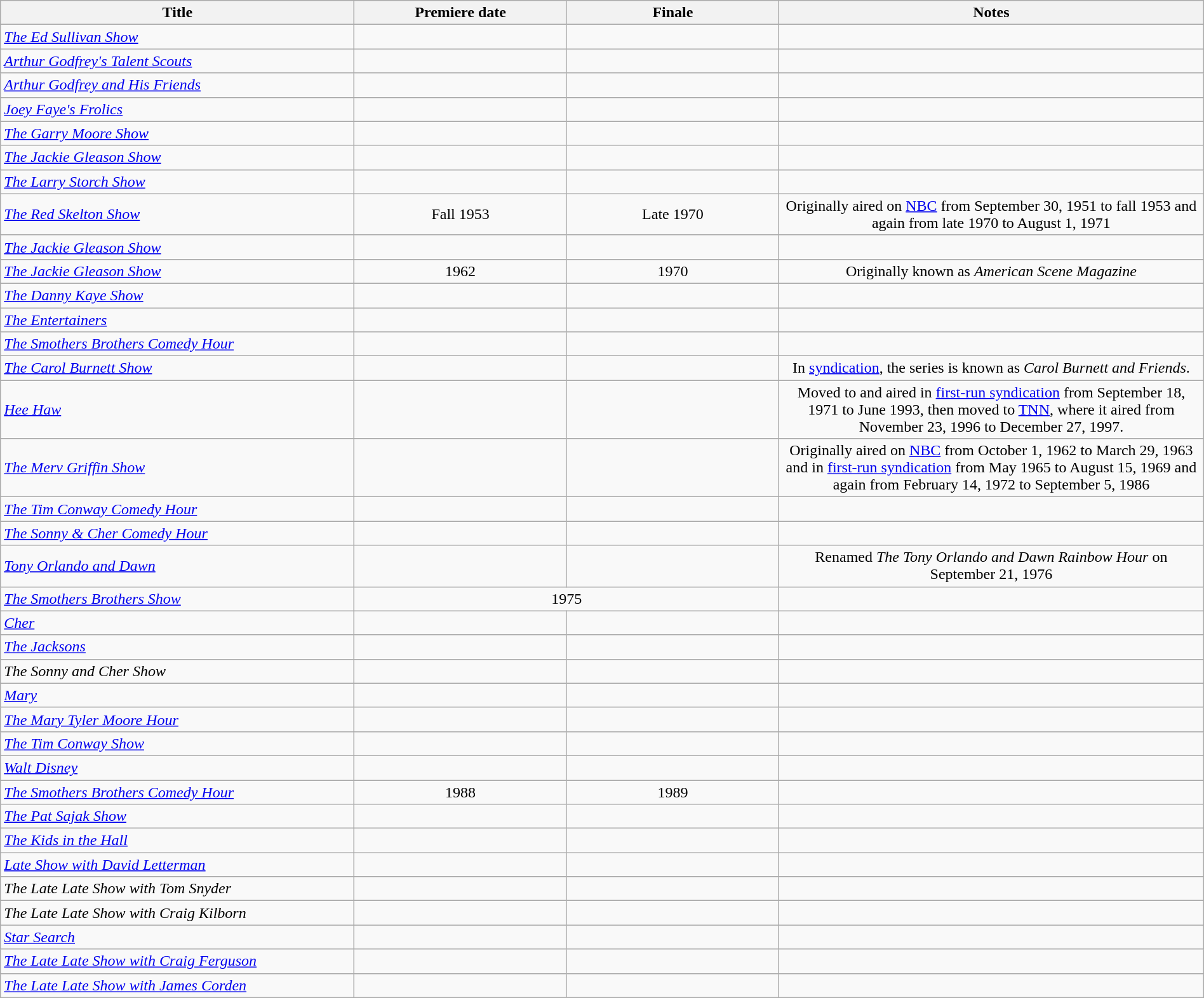<table class="wikitable plainrowheaders sortable" style="width:100%;text-align:center;">
<tr>
<th scope="col" style="width:25%;">Title</th>
<th ! scope="col" style="width:15%;">Premiere date</th>
<th ! scope="col" style="width:15%;">Finale</th>
<th ! scope="col" style="width:30%;">Notes</th>
</tr>
<tr>
<td scope="row" style="text-align:left;"><em><a href='#'>The Ed Sullivan Show</a></em></td>
<td></td>
<td></td>
<td></td>
</tr>
<tr>
<td scope="row" style="text-align:left;"><em><a href='#'>Arthur Godfrey's Talent Scouts</a></em></td>
<td></td>
<td></td>
<td></td>
</tr>
<tr>
<td scope="row" style="text-align:left;"><em><a href='#'>Arthur Godfrey and His Friends</a></em></td>
<td></td>
<td></td>
<td></td>
</tr>
<tr>
<td scope="row" style="text-align:left;"><em><a href='#'>Joey Faye's Frolics</a></em></td>
<td></td>
<td></td>
<td></td>
</tr>
<tr>
<td scope="row" style="text-align:left;"><em><a href='#'>The Garry Moore Show</a></em></td>
<td></td>
<td></td>
<td></td>
</tr>
<tr>
<td scope="row" style="text-align:left;"><em><a href='#'>The Jackie Gleason Show</a></em></td>
<td></td>
<td></td>
<td></td>
</tr>
<tr>
<td scope="row" style="text-align:left;"><em><a href='#'>The Larry Storch Show</a></em></td>
<td></td>
<td></td>
<td></td>
</tr>
<tr>
<td scope="row" style="text-align:left;"><em><a href='#'>The Red Skelton Show</a></em></td>
<td>Fall 1953</td>
<td>Late 1970</td>
<td>Originally aired on <a href='#'>NBC</a> from September 30, 1951 to fall 1953 and again from late 1970 to August 1, 1971</td>
</tr>
<tr>
<td scope="row" style="text-align:left;"><em><a href='#'>The Jackie Gleason Show</a></em></td>
<td></td>
<td></td>
<td></td>
</tr>
<tr>
<td scope="row" style="text-align:left;"><em><a href='#'>The Jackie Gleason Show</a></em></td>
<td>1962</td>
<td>1970</td>
<td>Originally known as <em>American Scene Magazine</em></td>
</tr>
<tr>
<td scope="row" style="text-align:left;"><em><a href='#'>The Danny Kaye Show</a></em></td>
<td></td>
<td></td>
<td></td>
</tr>
<tr>
<td scope="row" style="text-align:left;"><em><a href='#'>The Entertainers</a></em></td>
<td></td>
<td></td>
<td></td>
</tr>
<tr>
<td scope="row" style="text-align:left;"><em><a href='#'>The Smothers Brothers Comedy Hour</a></em></td>
<td></td>
<td></td>
<td></td>
</tr>
<tr>
<td scope="row" style="text-align:left;"><em><a href='#'>The Carol Burnett Show</a></em></td>
<td></td>
<td></td>
<td>In <a href='#'>syndication</a>, the series is known as <em>Carol Burnett and Friends</em>.</td>
</tr>
<tr>
<td scope="row" style="text-align:left;"><em><a href='#'>Hee Haw</a></em></td>
<td></td>
<td></td>
<td>Moved to and aired in <a href='#'>first-run syndication</a> from September 18, 1971 to June 1993, then moved to <a href='#'>TNN</a>, where it aired from November 23, 1996 to December 27, 1997.</td>
</tr>
<tr>
<td scope="row" style="text-align:left;"><em><a href='#'>The Merv Griffin Show</a></em></td>
<td></td>
<td></td>
<td>Originally aired on <a href='#'>NBC</a> from October 1, 1962 to March 29, 1963 and in <a href='#'>first-run syndication</a> from May 1965 to August 15, 1969 and again from February 14, 1972 to September 5, 1986</td>
</tr>
<tr>
<td scope="row" style="text-align:left;"><em><a href='#'>The Tim Conway Comedy Hour</a></em></td>
<td></td>
<td></td>
<td></td>
</tr>
<tr>
<td scope="row" style="text-align:left;"><em><a href='#'>The Sonny & Cher Comedy Hour</a></em></td>
<td></td>
<td></td>
<td></td>
</tr>
<tr>
<td scope="row" style="text-align:left;"><em><a href='#'>Tony Orlando and Dawn</a></em></td>
<td></td>
<td></td>
<td>Renamed <em>The Tony Orlando and Dawn Rainbow Hour</em> on September 21, 1976</td>
</tr>
<tr>
<td scope="row" style="text-align:left;"><em><a href='#'>The Smothers Brothers Show</a></em></td>
<td colspan=2>1975</td>
<td></td>
</tr>
<tr>
<td scope="row" style="text-align:left;"><em><a href='#'>Cher</a></em></td>
<td></td>
<td></td>
<td></td>
</tr>
<tr>
<td scope="row" style="text-align:left;"><em><a href='#'>The Jacksons</a></em></td>
<td></td>
<td></td>
<td></td>
</tr>
<tr>
<td scope="row" style="text-align:left;"><em>The Sonny and Cher Show</em></td>
<td></td>
<td></td>
<td></td>
</tr>
<tr>
<td scope="row" style="text-align:left;"><em><a href='#'>Mary</a></em></td>
<td></td>
<td></td>
<td></td>
</tr>
<tr>
<td scope="row" style="text-align:left;"><em><a href='#'>The Mary Tyler Moore Hour</a></em></td>
<td></td>
<td></td>
<td></td>
</tr>
<tr>
<td scope="row" style="text-align:left;"><em><a href='#'>The Tim Conway Show</a></em></td>
<td></td>
<td></td>
<td></td>
</tr>
<tr>
<td scope="row" style="text-align:left;"><em><a href='#'>Walt Disney</a></em></td>
<td></td>
<td></td>
<td></td>
</tr>
<tr>
<td scope="row" style="text-align:left;"><em><a href='#'>The Smothers Brothers Comedy Hour</a></em></td>
<td>1988</td>
<td>1989</td>
<td></td>
</tr>
<tr>
<td scope="row" style="text-align:left;"><em><a href='#'>The Pat Sajak Show</a></em></td>
<td></td>
<td></td>
<td></td>
</tr>
<tr>
<td scope="row" style="text-align:left;"><em><a href='#'>The Kids in the Hall</a></em></td>
<td></td>
<td></td>
<td></td>
</tr>
<tr>
<td scope="row" style="text-align:left;"><em><a href='#'>Late Show with David Letterman</a></em></td>
<td></td>
<td></td>
<td></td>
</tr>
<tr>
<td scope="row" style="text-align:left;"><em>The Late Late Show with Tom Snyder</em></td>
<td></td>
<td></td>
<td></td>
</tr>
<tr>
<td scope="row" style="text-align:left;"><em>The Late Late Show with Craig Kilborn</em></td>
<td></td>
<td></td>
<td></td>
</tr>
<tr>
<td scope="row" style="text-align:left;"><em><a href='#'>Star Search</a></em></td>
<td></td>
<td></td>
<td></td>
</tr>
<tr>
<td scope="row" style="text-align:left;"><em><a href='#'>The Late Late Show with Craig Ferguson</a></em></td>
<td></td>
<td></td>
<td></td>
</tr>
<tr>
<td scope="row" style="text-align:left;"><em><a href='#'>The Late Late Show with James Corden</a></em></td>
<td></td>
<td></td>
<td></td>
</tr>
</table>
